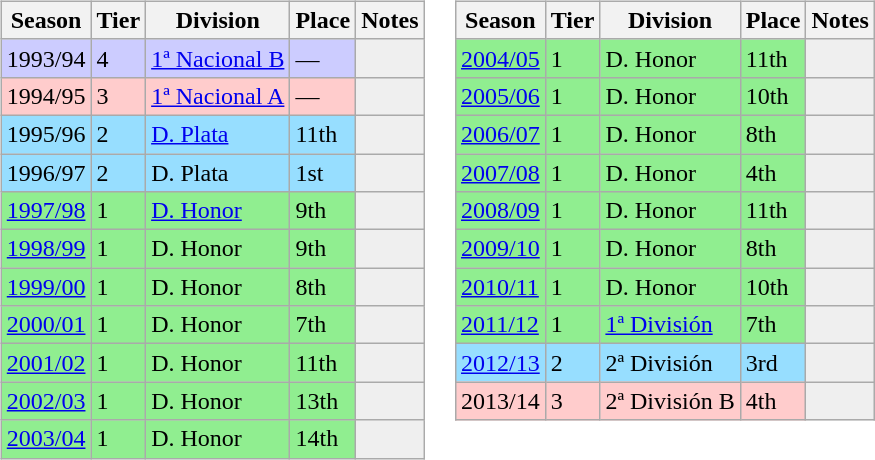<table>
<tr>
<td valign="top" width=0%><br><table class="wikitable">
<tr style="background:#f0f6fa;">
<th><strong>Season</strong></th>
<th><strong>Tier</strong></th>
<th><strong>Division</strong></th>
<th><strong>Place</strong></th>
<th><strong>Notes</strong></th>
</tr>
<tr>
<td style="background:#ccccff;">1993/94</td>
<td style="background:#ccccff;">4</td>
<td style="background:#ccccff;"><a href='#'>1ª Nacional B</a></td>
<td style="background:#ccccff;">—</td>
<th style="background:#efefef;"></th>
</tr>
<tr>
<td style="background:#FFCCCC;">1994/95</td>
<td style="background:#FFCCCC;">3</td>
<td style="background:#FFCCCC;"><a href='#'>1ª Nacional A</a></td>
<td style="background:#FFCCCC;">—</td>
<th style="background:#efefef;"></th>
</tr>
<tr>
<td style="background:#97DEFF;">1995/96</td>
<td style="background:#97DEFF;">2</td>
<td style="background:#97DEFF;"><a href='#'>D. Plata</a></td>
<td style="background:#97DEFF;">11th</td>
<th style="background:#efefef;"></th>
</tr>
<tr>
<td style="background:#97DEFF;">1996/97</td>
<td style="background:#97DEFF;">2</td>
<td style="background:#97DEFF;">D. Plata</td>
<td style="background:#97DEFF;">1st</td>
<th style="background:#efefef;"></th>
</tr>
<tr>
<td style="background:#90EE90;"><a href='#'>1997/98</a></td>
<td style="background:#90EE90;">1</td>
<td style="background:#90EE90;"><a href='#'>D. Honor</a></td>
<td style="background:#90EE90;">9th</td>
<th style="background:#efefef;"></th>
</tr>
<tr>
<td style="background:#90EE90;"><a href='#'>1998/99</a></td>
<td style="background:#90EE90;">1</td>
<td style="background:#90EE90;">D. Honor</td>
<td style="background:#90EE90;">9th</td>
<th style="background:#efefef;"></th>
</tr>
<tr>
<td style="background:#90EE90;"><a href='#'>1999/00</a></td>
<td style="background:#90EE90;">1</td>
<td style="background:#90EE90;">D. Honor</td>
<td style="background:#90EE90;">8th</td>
<th style="background:#efefef;"></th>
</tr>
<tr>
<td style="background:#90EE90;"><a href='#'>2000/01</a></td>
<td style="background:#90EE90;">1</td>
<td style="background:#90EE90;">D. Honor</td>
<td style="background:#90EE90;">7th</td>
<th style="background:#efefef;"></th>
</tr>
<tr>
<td style="background:#90EE90;"><a href='#'>2001/02</a></td>
<td style="background:#90EE90;">1</td>
<td style="background:#90EE90;">D. Honor</td>
<td style="background:#90EE90;">11th</td>
<th style="background:#efefef;"></th>
</tr>
<tr>
<td style="background:#90EE90;"><a href='#'>2002/03</a></td>
<td style="background:#90EE90;">1</td>
<td style="background:#90EE90;">D. Honor</td>
<td style="background:#90EE90;">13th</td>
<th style="background:#efefef;"></th>
</tr>
<tr>
<td style="background:#90EE90;"><a href='#'>2003/04</a></td>
<td style="background:#90EE90;">1</td>
<td style="background:#90EE90;">D. Honor</td>
<td style="background:#90EE90;">14th</td>
<th style="background:#efefef;"></th>
</tr>
</table>
</td>
<td valign="top" width=0%><br><table class="wikitable">
<tr style="background:#f0f6fa;">
<th><strong>Season</strong></th>
<th><strong>Tier</strong></th>
<th><strong>Division</strong></th>
<th><strong>Place</strong></th>
<th><strong>Notes</strong></th>
</tr>
<tr>
<td style="background:#90EE90;"><a href='#'>2004/05</a></td>
<td style="background:#90EE90;">1</td>
<td style="background:#90EE90;">D. Honor</td>
<td style="background:#90EE90;">11th</td>
<th style="background:#efefef;"></th>
</tr>
<tr>
<td style="background:#90EE90;"><a href='#'>2005/06</a></td>
<td style="background:#90EE90;">1</td>
<td style="background:#90EE90;">D. Honor</td>
<td style="background:#90EE90;">10th</td>
<th style="background:#efefef;"></th>
</tr>
<tr>
<td style="background:#90EE90;"><a href='#'>2006/07</a></td>
<td style="background:#90EE90;">1</td>
<td style="background:#90EE90;">D. Honor</td>
<td style="background:#90EE90;">8th</td>
<th style="background:#efefef;"></th>
</tr>
<tr>
<td style="background:#90EE90;"><a href='#'>2007/08</a></td>
<td style="background:#90EE90;">1</td>
<td style="background:#90EE90;">D. Honor</td>
<td style="background:#90EE90;">4th</td>
<th style="background:#efefef;"></th>
</tr>
<tr>
<td style="background:#90EE90;"><a href='#'>2008/09</a></td>
<td style="background:#90EE90;">1</td>
<td style="background:#90EE90;">D. Honor</td>
<td style="background:#90EE90;">11th</td>
<th style="background:#efefef;"></th>
</tr>
<tr>
<td style="background:#90EE90;"><a href='#'>2009/10</a></td>
<td style="background:#90EE90;">1</td>
<td style="background:#90EE90;">D. Honor</td>
<td style="background:#90EE90;">8th</td>
<th style="background:#efefef;"></th>
</tr>
<tr>
<td style="background:#90EE90;"><a href='#'>2010/11</a></td>
<td style="background:#90EE90;">1</td>
<td style="background:#90EE90;">D. Honor</td>
<td style="background:#90EE90;">10th</td>
<th style="background:#efefef;"></th>
</tr>
<tr>
<td style="background:#90EE90;"><a href='#'>2011/12</a></td>
<td style="background:#90EE90;">1</td>
<td style="background:#90EE90;"><a href='#'>1ª División</a></td>
<td style="background:#90EE90;">7th</td>
<th style="background:#efefef;"></th>
</tr>
<tr>
<td style="background:#97DEFF;"><a href='#'>2012/13</a></td>
<td style="background:#97DEFF;">2</td>
<td style="background:#97DEFF;">2ª División</td>
<td style="background:#97DEFF;">3rd</td>
<th style="background:#efefef;"></th>
</tr>
<tr>
<td style="background:#FFCCCC;">2013/14</td>
<td style="background:#FFCCCC;">3</td>
<td style="background:#FFCCCC;">2ª División B</td>
<td style="background:#FFCCCC;">4th</td>
<th style="background:#efefef;"></th>
</tr>
</table>
</td>
</tr>
</table>
